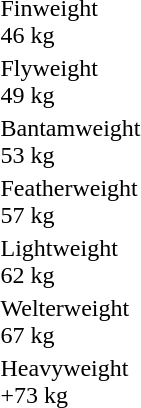<table>
<tr>
<td rowspan=2>Finweight<br>46 kg</td>
<td rowspan=2></td>
<td rowspan=2></td>
<td></td>
</tr>
<tr>
<td></td>
</tr>
<tr>
<td rowspan=2>Flyweight<br>49 kg</td>
<td rowspan=2></td>
<td rowspan=2></td>
<td></td>
</tr>
<tr>
<td></td>
</tr>
<tr>
<td rowspan=2>Bantamweight<br>53 kg</td>
<td rowspan=2></td>
<td rowspan=2></td>
<td></td>
</tr>
<tr>
<td></td>
</tr>
<tr>
<td rowspan=2>Featherweight<br>57 kg</td>
<td rowspan=2></td>
<td rowspan=2></td>
<td></td>
</tr>
<tr>
<td></td>
</tr>
<tr>
<td rowspan=2>Lightweight<br>62 kg</td>
<td rowspan=2></td>
<td rowspan=2></td>
<td></td>
</tr>
<tr>
<td></td>
</tr>
<tr>
<td rowspan=2>Welterweight<br>67 kg</td>
<td rowspan=2></td>
<td rowspan=2></td>
<td></td>
</tr>
<tr>
<td></td>
</tr>
<tr>
<td>Heavyweight<br>+73 kg</td>
<td></td>
<td></td>
<td></td>
</tr>
</table>
